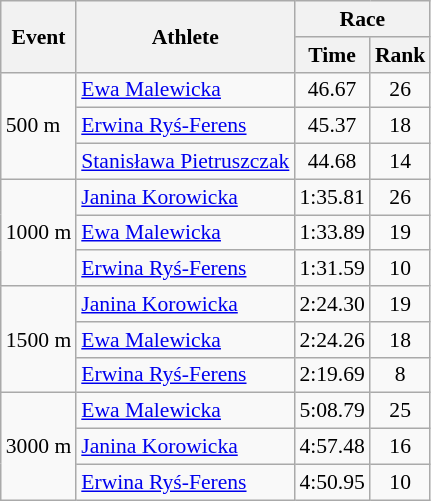<table class="wikitable" border="1" style="font-size:90%">
<tr>
<th rowspan=2>Event</th>
<th rowspan=2>Athlete</th>
<th colspan=2>Race</th>
</tr>
<tr>
<th>Time</th>
<th>Rank</th>
</tr>
<tr>
<td rowspan=3>500 m</td>
<td><a href='#'>Ewa Malewicka</a></td>
<td align=center>46.67</td>
<td align=center>26</td>
</tr>
<tr>
<td><a href='#'>Erwina Ryś-Ferens</a></td>
<td align=center>45.37</td>
<td align=center>18</td>
</tr>
<tr>
<td><a href='#'>Stanisława Pietruszczak</a></td>
<td align=center>44.68</td>
<td align=center>14</td>
</tr>
<tr>
<td rowspan=3>1000 m</td>
<td><a href='#'>Janina Korowicka</a></td>
<td align=center>1:35.81</td>
<td align=center>26</td>
</tr>
<tr>
<td><a href='#'>Ewa Malewicka</a></td>
<td align=center>1:33.89</td>
<td align=center>19</td>
</tr>
<tr>
<td><a href='#'>Erwina Ryś-Ferens</a></td>
<td align=center>1:31.59</td>
<td align=center>10</td>
</tr>
<tr>
<td rowspan=3>1500 m</td>
<td><a href='#'>Janina Korowicka</a></td>
<td align=center>2:24.30</td>
<td align=center>19</td>
</tr>
<tr>
<td><a href='#'>Ewa Malewicka</a></td>
<td align=center>2:24.26</td>
<td align=center>18</td>
</tr>
<tr>
<td><a href='#'>Erwina Ryś-Ferens</a></td>
<td align=center>2:19.69</td>
<td align=center>8</td>
</tr>
<tr>
<td rowspan=3>3000 m</td>
<td><a href='#'>Ewa Malewicka</a></td>
<td align=center>5:08.79</td>
<td align=center>25</td>
</tr>
<tr>
<td><a href='#'>Janina Korowicka</a></td>
<td align=center>4:57.48</td>
<td align=center>16</td>
</tr>
<tr>
<td><a href='#'>Erwina Ryś-Ferens</a></td>
<td align=center>4:50.95</td>
<td align=center>10</td>
</tr>
</table>
